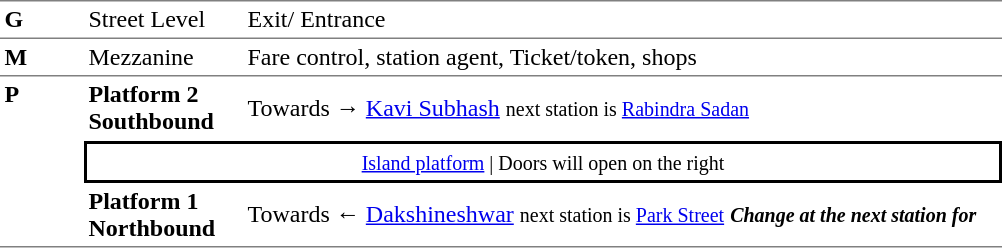<table table border=0 cellspacing=0 cellpadding=3>
<tr>
<td style="border-top:solid 1px gray;border-bottom:solid 1px gray;" width=50 valign=top><strong>G</strong></td>
<td style="border-top:solid 1px gray;border-bottom:solid 1px gray;" width=100 valign=top>Street Level</td>
<td style="border-top:solid 1px gray;border-bottom:solid 1px gray;" width=390 valign=top>Exit/ Entrance</td>
</tr>
<tr>
<td style="border-bottom:solid 1px gray;"><strong>M</strong></td>
<td style="border-bottom:solid 1px gray;">Mezzanine</td>
<td style="border-bottom:solid 1px gray;">Fare control, station agent, Ticket/token, shops</td>
</tr>
<tr>
<td style="border-bottom:solid 1px gray;" width=50 rowspan=3 valign=top><strong>P</strong></td>
<td style="border-bottom:solid 1px white;" width=100><span><strong>Platform 2</strong><br><strong>Southbound</strong></span></td>
<td style="border-bottom:solid 1px white;" width=500>Towards → <a href='#'>Kavi Subhash</a> <small>next station is <a href='#'>Rabindra Sadan</a></small></td>
</tr>
<tr>
<td style="border-top:solid 2px black;border-right:solid 2px black;border-left:solid 2px black;border-bottom:solid 2px black;text-align:center;" colspan=2><small><a href='#'>Island platform</a> | Doors will open on the right </small></td>
</tr>
<tr>
<td style="border-bottom:solid 1px gray;" width=100><span><strong>Platform 1</strong><br><strong>Northbound</strong></span></td>
<td style="border-bottom:solid 1px gray;" width="500">Towards ← <a href='#'>Dakshineshwar</a> <small>next station is <a href='#'>Park Street</a></small> <small><strong><em>Change at the next station for <strong><em></small></td>
</tr>
</table>
